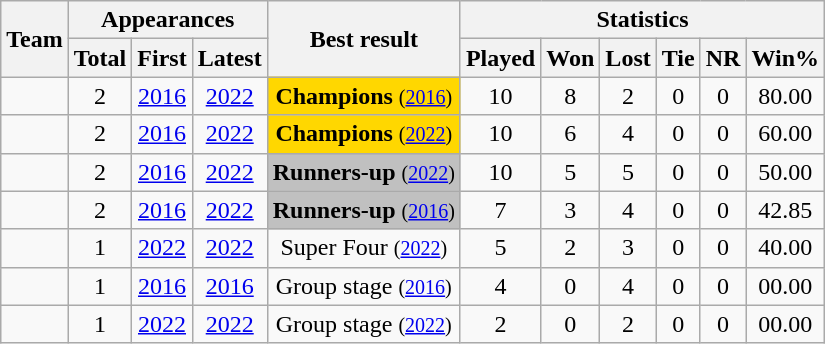<table class="wikitable sortable" style="text-align: center;">
<tr>
<th rowspan=2>Team</th>
<th colspan=3>Appearances</th>
<th rowspan=2>Best result</th>
<th colspan=6>Statistics</th>
</tr>
<tr>
<th>Total</th>
<th>First</th>
<th>Latest</th>
<th>Played</th>
<th>Won</th>
<th>Lost</th>
<th>Tie</th>
<th>NR</th>
<th>Win%</th>
</tr>
<tr>
<td style="text-align:left;"></td>
<td>2</td>
<td><a href='#'>2016</a></td>
<td><a href='#'>2022</a></td>
<td style="background:Gold;"><strong>Champions</strong> <small>(<a href='#'>2016</a>)</small></td>
<td>10</td>
<td>8</td>
<td>2</td>
<td>0</td>
<td>0</td>
<td>80.00</td>
</tr>
<tr>
<td style="text-align:left;"></td>
<td>2</td>
<td><a href='#'>2016</a></td>
<td><a href='#'>2022</a></td>
<td style="background:gold;"><strong>Champions</strong> <small>(<a href='#'>2022</a>)</small></td>
<td>10</td>
<td>6</td>
<td>4</td>
<td>0</td>
<td>0</td>
<td>60.00</td>
</tr>
<tr>
<td style="text-align:left;"></td>
<td>2</td>
<td><a href='#'>2016</a></td>
<td><a href='#'>2022</a></td>
<td style="background:silver;"><strong>Runners-up</strong> <small>(<a href='#'>2022</a>)</small></td>
<td>10</td>
<td>5</td>
<td>5</td>
<td>0</td>
<td>0</td>
<td>50.00</td>
</tr>
<tr>
<td style="text-align:left;"></td>
<td>2</td>
<td><a href='#'>2016</a></td>
<td><a href='#'>2022</a></td>
<td style="background:silver;"><strong>Runners-up</strong> <small>(<a href='#'>2016</a>)</small></td>
<td>7</td>
<td>3</td>
<td>4</td>
<td>0</td>
<td>0</td>
<td>42.85</td>
</tr>
<tr>
<td style="text-align:left;"></td>
<td>1</td>
<td><a href='#'>2022</a></td>
<td><a href='#'>2022</a></td>
<td>Super Four <small>(<a href='#'>2022</a>)</small></td>
<td>5</td>
<td>2</td>
<td>3</td>
<td>0</td>
<td>0</td>
<td>40.00</td>
</tr>
<tr>
<td style="text-align:left;"></td>
<td>1</td>
<td><a href='#'>2016</a></td>
<td><a href='#'>2016</a></td>
<td>Group stage <small>(<a href='#'>2016</a>)</small></td>
<td>4</td>
<td>0</td>
<td>4</td>
<td>0</td>
<td>0</td>
<td>00.00</td>
</tr>
<tr>
<td style="text-align:left;"></td>
<td>1</td>
<td><a href='#'>2022</a></td>
<td><a href='#'>2022</a></td>
<td>Group stage <small>(<a href='#'>2022</a>) </small></td>
<td>2</td>
<td>0</td>
<td>2</td>
<td>0</td>
<td>0</td>
<td>00.00</td>
</tr>
</table>
